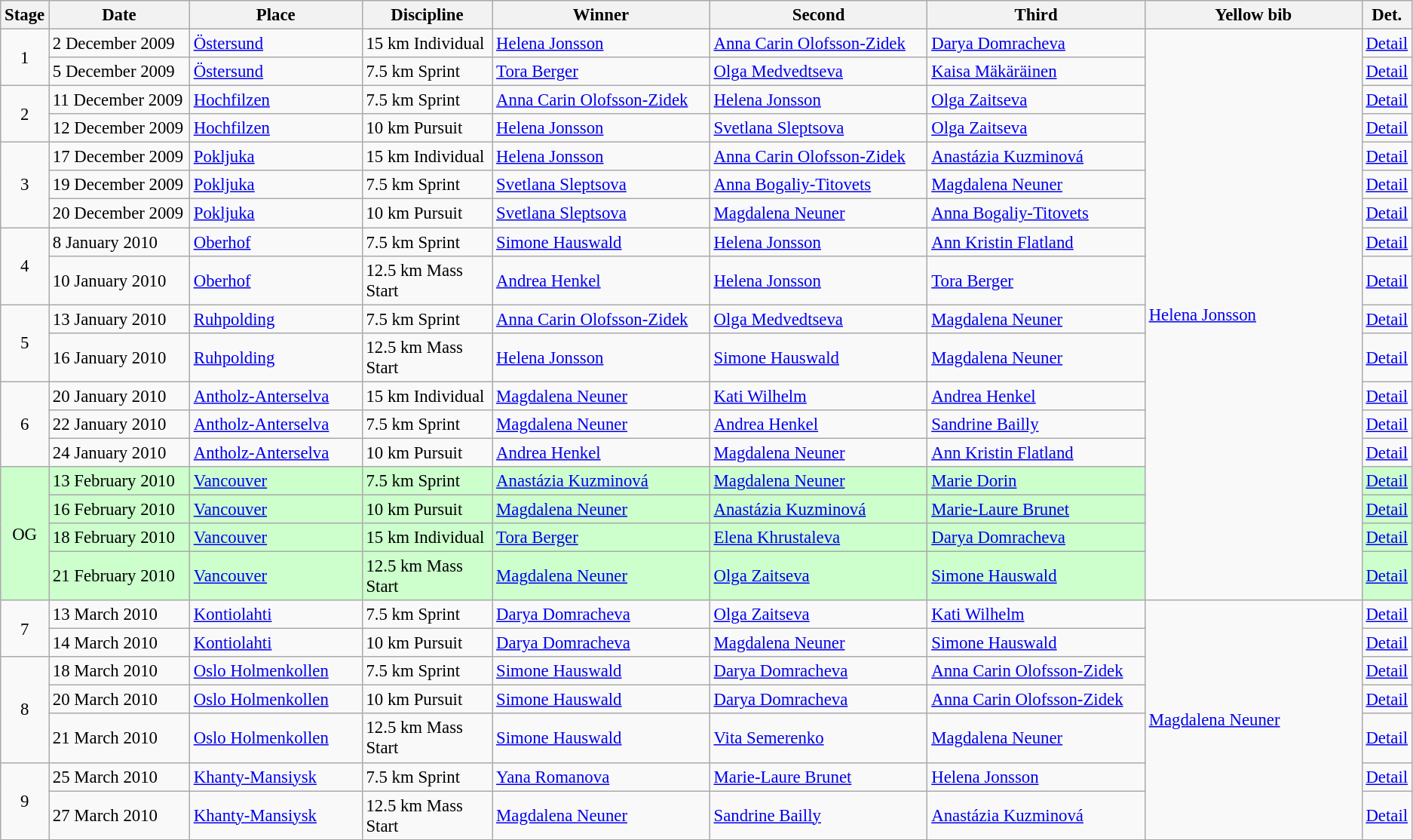<table class="wikitable" style="font-size:95%;">
<tr>
<th width="10">Stage</th>
<th width="120">Date</th>
<th width="148">Place</th>
<th width="110">Discipline</th>
<th width="190">Winner</th>
<th width="190">Second</th>
<th width="190">Third</th>
<th width="190">Yellow bib <br> </th>
<th width="8">Det.</th>
</tr>
<tr>
<td align=center rowspan="2">1</td>
<td>2 December 2009</td>
<td> <a href='#'>Östersund</a></td>
<td>15 km Individual</td>
<td> <a href='#'>Helena Jonsson</a></td>
<td> <a href='#'>Anna Carin Olofsson-Zidek</a></td>
<td> <a href='#'>Darya Domracheva</a></td>
<td rowspan="18"> <a href='#'>Helena Jonsson</a></td>
<td><a href='#'>Detail</a></td>
</tr>
<tr>
<td>5 December 2009</td>
<td> <a href='#'>Östersund</a></td>
<td>7.5 km Sprint</td>
<td> <a href='#'>Tora Berger</a></td>
<td> <a href='#'>Olga Medvedtseva</a></td>
<td> <a href='#'>Kaisa Mäkäräinen</a></td>
<td><a href='#'>Detail</a></td>
</tr>
<tr>
<td align=center rowspan="2">2</td>
<td>11 December 2009</td>
<td> <a href='#'>Hochfilzen</a></td>
<td>7.5 km Sprint</td>
<td> <a href='#'>Anna Carin Olofsson-Zidek</a></td>
<td> <a href='#'>Helena Jonsson</a></td>
<td> <a href='#'>Olga Zaitseva</a></td>
<td><a href='#'>Detail</a></td>
</tr>
<tr>
<td>12 December 2009</td>
<td> <a href='#'>Hochfilzen</a></td>
<td>10 km Pursuit</td>
<td> <a href='#'>Helena Jonsson</a></td>
<td> <a href='#'>Svetlana Sleptsova</a></td>
<td> <a href='#'>Olga Zaitseva</a></td>
<td><a href='#'>Detail</a></td>
</tr>
<tr>
<td align=center rowspan="3">3</td>
<td>17 December 2009</td>
<td> <a href='#'>Pokljuka</a></td>
<td>15 km Individual</td>
<td> <a href='#'>Helena Jonsson</a></td>
<td> <a href='#'>Anna Carin Olofsson-Zidek</a></td>
<td> <a href='#'>Anastázia Kuzminová</a></td>
<td><a href='#'>Detail</a></td>
</tr>
<tr>
<td>19 December 2009</td>
<td> <a href='#'>Pokljuka</a></td>
<td>7.5 km Sprint</td>
<td> <a href='#'>Svetlana Sleptsova</a></td>
<td> <a href='#'>Anna Bogaliy-Titovets</a></td>
<td> <a href='#'>Magdalena Neuner</a></td>
<td><a href='#'>Detail</a></td>
</tr>
<tr>
<td>20 December 2009</td>
<td> <a href='#'>Pokljuka</a></td>
<td>10 km Pursuit</td>
<td> <a href='#'>Svetlana Sleptsova</a></td>
<td> <a href='#'>Magdalena Neuner</a></td>
<td> <a href='#'>Anna Bogaliy-Titovets</a></td>
<td><a href='#'>Detail</a></td>
</tr>
<tr>
<td align=center rowspan="2">4</td>
<td>8 January 2010</td>
<td> <a href='#'>Oberhof</a></td>
<td>7.5 km Sprint</td>
<td> <a href='#'>Simone Hauswald</a></td>
<td> <a href='#'>Helena Jonsson</a></td>
<td> <a href='#'>Ann Kristin Flatland</a></td>
<td><a href='#'>Detail</a></td>
</tr>
<tr>
<td>10 January 2010</td>
<td> <a href='#'>Oberhof</a></td>
<td>12.5 km Mass Start</td>
<td> <a href='#'>Andrea Henkel</a></td>
<td> <a href='#'>Helena Jonsson</a></td>
<td> <a href='#'>Tora Berger</a></td>
<td><a href='#'>Detail</a></td>
</tr>
<tr>
<td align=center rowspan="2">5</td>
<td>13 January 2010</td>
<td> <a href='#'>Ruhpolding</a></td>
<td>7.5 km Sprint</td>
<td> <a href='#'>Anna Carin Olofsson-Zidek</a></td>
<td> <a href='#'>Olga Medvedtseva</a></td>
<td> <a href='#'>Magdalena Neuner</a></td>
<td><a href='#'>Detail</a></td>
</tr>
<tr>
<td>16 January 2010</td>
<td> <a href='#'>Ruhpolding</a></td>
<td>12.5 km Mass Start</td>
<td> <a href='#'>Helena Jonsson</a></td>
<td> <a href='#'>Simone Hauswald</a></td>
<td> <a href='#'>Magdalena Neuner</a></td>
<td><a href='#'>Detail</a></td>
</tr>
<tr>
<td align=center rowspan="3">6</td>
<td>20 January 2010</td>
<td> <a href='#'>Antholz-Anterselva</a></td>
<td>15 km Individual</td>
<td> <a href='#'>Magdalena Neuner</a></td>
<td> <a href='#'>Kati Wilhelm</a></td>
<td> <a href='#'>Andrea Henkel</a></td>
<td><a href='#'>Detail</a></td>
</tr>
<tr>
<td>22 January 2010</td>
<td> <a href='#'>Antholz-Anterselva</a></td>
<td>7.5 km Sprint</td>
<td> <a href='#'>Magdalena Neuner</a></td>
<td> <a href='#'>Andrea Henkel</a></td>
<td> <a href='#'>Sandrine Bailly</a></td>
<td><a href='#'>Detail</a></td>
</tr>
<tr>
<td>24 January 2010</td>
<td> <a href='#'>Antholz-Anterselva</a></td>
<td>10 km Pursuit</td>
<td> <a href='#'>Andrea Henkel</a></td>
<td> <a href='#'>Magdalena Neuner</a></td>
<td> <a href='#'>Ann Kristin Flatland</a></td>
<td><a href='#'>Detail</a></td>
</tr>
<tr style="background:#CCFFCC">
<td align=center rowspan="4">OG</td>
<td>13 February 2010</td>
<td> <a href='#'>Vancouver</a></td>
<td>7.5 km Sprint</td>
<td> <a href='#'>Anastázia Kuzminová</a></td>
<td> <a href='#'>Magdalena Neuner</a></td>
<td> <a href='#'>Marie Dorin</a></td>
<td><a href='#'>Detail</a></td>
</tr>
<tr style="background:#CCFFCC">
<td>16 February 2010</td>
<td> <a href='#'>Vancouver</a></td>
<td>10 km Pursuit</td>
<td> <a href='#'>Magdalena Neuner</a></td>
<td> <a href='#'>Anastázia Kuzminová</a></td>
<td> <a href='#'>Marie-Laure Brunet</a></td>
<td><a href='#'>Detail</a></td>
</tr>
<tr style="background:#CCFFCC">
<td>18 February 2010</td>
<td> <a href='#'>Vancouver</a></td>
<td>15 km Individual</td>
<td> <a href='#'>Tora Berger</a></td>
<td> <a href='#'>Elena Khrustaleva</a></td>
<td> <a href='#'>Darya Domracheva</a></td>
<td><a href='#'>Detail</a></td>
</tr>
<tr style="background:#CCFFCC">
<td>21 February 2010</td>
<td> <a href='#'>Vancouver</a></td>
<td>12.5 km Mass Start</td>
<td> <a href='#'>Magdalena Neuner</a></td>
<td> <a href='#'>Olga Zaitseva</a></td>
<td> <a href='#'>Simone Hauswald</a></td>
<td><a href='#'>Detail</a></td>
</tr>
<tr>
<td align=center rowspan="2">7</td>
<td>13 March 2010</td>
<td> <a href='#'>Kontiolahti</a></td>
<td>7.5 km Sprint</td>
<td> <a href='#'>Darya Domracheva</a></td>
<td> <a href='#'>Olga Zaitseva</a></td>
<td> <a href='#'>Kati Wilhelm</a></td>
<td rowspan="7"> <a href='#'>Magdalena Neuner</a></td>
<td><a href='#'>Detail</a></td>
</tr>
<tr>
<td>14 March 2010</td>
<td> <a href='#'>Kontiolahti</a></td>
<td>10 km Pursuit</td>
<td> <a href='#'>Darya Domracheva</a></td>
<td> <a href='#'>Magdalena Neuner</a></td>
<td> <a href='#'>Simone Hauswald</a></td>
<td><a href='#'>Detail</a></td>
</tr>
<tr>
<td align=center rowspan="3">8</td>
<td>18 March 2010</td>
<td> <a href='#'>Oslo Holmenkollen</a></td>
<td>7.5 km Sprint</td>
<td> <a href='#'>Simone Hauswald</a></td>
<td> <a href='#'>Darya Domracheva</a></td>
<td> <a href='#'>Anna Carin Olofsson-Zidek</a></td>
<td><a href='#'>Detail</a></td>
</tr>
<tr>
<td>20 March 2010</td>
<td> <a href='#'>Oslo Holmenkollen</a></td>
<td>10 km Pursuit</td>
<td> <a href='#'>Simone Hauswald</a></td>
<td> <a href='#'>Darya Domracheva</a></td>
<td> <a href='#'>Anna Carin Olofsson-Zidek</a></td>
<td><a href='#'>Detail</a></td>
</tr>
<tr>
<td>21 March 2010</td>
<td> <a href='#'>Oslo Holmenkollen</a></td>
<td>12.5 km Mass Start</td>
<td> <a href='#'>Simone Hauswald</a></td>
<td> <a href='#'>Vita Semerenko</a></td>
<td> <a href='#'>Magdalena Neuner</a></td>
<td><a href='#'>Detail</a></td>
</tr>
<tr>
<td align=center rowspan="2">9</td>
<td>25 March 2010</td>
<td> <a href='#'>Khanty-Mansiysk</a></td>
<td>7.5 km Sprint</td>
<td> <a href='#'>Yana Romanova</a></td>
<td> <a href='#'>Marie-Laure Brunet</a></td>
<td> <a href='#'>Helena Jonsson</a></td>
<td><a href='#'>Detail</a></td>
</tr>
<tr>
<td>27 March 2010</td>
<td> <a href='#'>Khanty-Mansiysk</a></td>
<td>12.5 km Mass Start</td>
<td> <a href='#'>Magdalena Neuner</a></td>
<td> <a href='#'>Sandrine Bailly</a></td>
<td> <a href='#'>Anastázia Kuzminová</a></td>
<td><a href='#'>Detail</a></td>
</tr>
</table>
